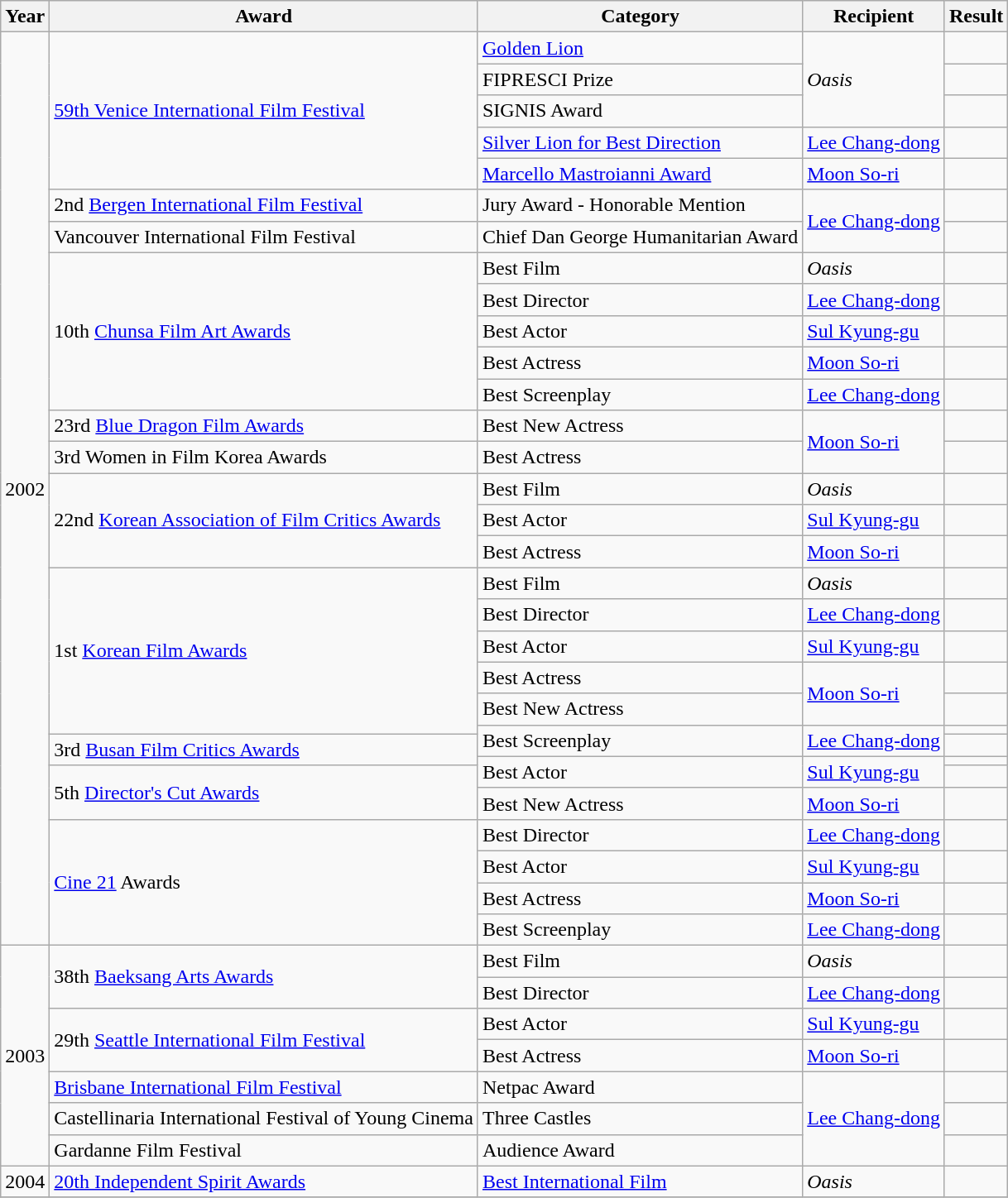<table class="wikitable sortable">
<tr>
<th>Year</th>
<th>Award</th>
<th>Category</th>
<th>Recipient</th>
<th>Result</th>
</tr>
<tr>
<td rowspan="31">2002</td>
<td rowspan="5"><a href='#'>59th Venice International Film Festival</a></td>
<td><a href='#'>Golden Lion</a></td>
<td rowspan="3"><em>Oasis</em></td>
<td></td>
</tr>
<tr>
<td>FIPRESCI Prize</td>
<td></td>
</tr>
<tr>
<td>SIGNIS Award</td>
<td></td>
</tr>
<tr>
<td><a href='#'>Silver Lion for Best Direction</a></td>
<td><a href='#'>Lee Chang-dong</a></td>
<td></td>
</tr>
<tr>
<td><a href='#'>Marcello Mastroianni Award</a></td>
<td><a href='#'>Moon So-ri</a></td>
<td></td>
</tr>
<tr>
<td>2nd <a href='#'>Bergen International Film Festival</a></td>
<td>Jury Award - Honorable Mention</td>
<td rowspan="2"><a href='#'>Lee Chang-dong</a></td>
<td></td>
</tr>
<tr>
<td>Vancouver International Film Festival</td>
<td>Chief Dan George Humanitarian Award</td>
<td></td>
</tr>
<tr>
<td rowspan="5">10th <a href='#'>Chunsa Film Art Awards</a></td>
<td>Best Film</td>
<td><em>Oasis</em></td>
<td></td>
</tr>
<tr>
<td>Best Director</td>
<td><a href='#'>Lee Chang-dong</a></td>
<td></td>
</tr>
<tr>
<td>Best Actor</td>
<td><a href='#'>Sul Kyung-gu</a></td>
<td></td>
</tr>
<tr>
<td>Best Actress</td>
<td><a href='#'>Moon So-ri</a></td>
<td></td>
</tr>
<tr>
<td>Best Screenplay</td>
<td><a href='#'>Lee Chang-dong</a></td>
<td></td>
</tr>
<tr>
<td>23rd <a href='#'>Blue Dragon Film Awards</a></td>
<td>Best New Actress</td>
<td rowspan="2"><a href='#'>Moon So-ri</a></td>
<td></td>
</tr>
<tr>
<td>3rd Women in Film Korea Awards</td>
<td>Best Actress</td>
<td></td>
</tr>
<tr>
<td rowspan="3">22nd <a href='#'>Korean Association of Film Critics Awards</a></td>
<td>Best Film</td>
<td><em>Oasis</em></td>
<td></td>
</tr>
<tr>
<td>Best Actor</td>
<td><a href='#'>Sul Kyung-gu</a></td>
<td></td>
</tr>
<tr>
<td>Best Actress</td>
<td><a href='#'>Moon So-ri</a></td>
<td></td>
</tr>
<tr>
<td rowspan="6">1st <a href='#'>Korean Film Awards</a></td>
<td>Best Film</td>
<td><em>Oasis</em></td>
<td></td>
</tr>
<tr>
<td>Best Director</td>
<td><a href='#'>Lee Chang-dong</a></td>
<td></td>
</tr>
<tr>
<td>Best Actor</td>
<td><a href='#'>Sul Kyung-gu</a></td>
<td></td>
</tr>
<tr>
<td>Best Actress</td>
<td rowspan="2"><a href='#'>Moon So-ri</a></td>
<td></td>
</tr>
<tr>
<td>Best New Actress</td>
<td></td>
</tr>
<tr>
<td rowspan="2">Best Screenplay</td>
<td rowspan="2"><a href='#'>Lee Chang-dong</a></td>
<td></td>
</tr>
<tr>
<td rowspan="2">3rd <a href='#'>Busan Film Critics Awards</a></td>
<td></td>
</tr>
<tr>
<td rowspan="2">Best Actor</td>
<td rowspan="2"><a href='#'>Sul Kyung-gu</a></td>
<td></td>
</tr>
<tr>
<td rowspan="2">5th <a href='#'>Director's Cut Awards</a></td>
<td></td>
</tr>
<tr>
<td>Best New Actress</td>
<td><a href='#'>Moon So-ri</a></td>
<td></td>
</tr>
<tr>
<td rowspan="4"><a href='#'>Cine 21</a> Awards</td>
<td>Best Director</td>
<td><a href='#'>Lee Chang-dong</a></td>
<td></td>
</tr>
<tr>
<td>Best Actor</td>
<td><a href='#'>Sul Kyung-gu</a></td>
<td></td>
</tr>
<tr>
<td>Best Actress</td>
<td><a href='#'>Moon So-ri</a></td>
<td></td>
</tr>
<tr>
<td>Best Screenplay</td>
<td><a href='#'>Lee Chang-dong</a></td>
<td></td>
</tr>
<tr>
<td rowspan="7">2003</td>
<td rowspan="2">38th <a href='#'>Baeksang Arts Awards</a></td>
<td>Best Film</td>
<td><em>Oasis</em></td>
<td></td>
</tr>
<tr>
<td>Best Director</td>
<td><a href='#'>Lee Chang-dong</a></td>
<td></td>
</tr>
<tr>
<td rowspan="2">29th <a href='#'>Seattle International Film Festival</a></td>
<td>Best Actor</td>
<td><a href='#'>Sul Kyung-gu</a></td>
<td></td>
</tr>
<tr>
<td>Best Actress</td>
<td><a href='#'>Moon So-ri</a></td>
<td></td>
</tr>
<tr>
<td><a href='#'>Brisbane International Film Festival</a></td>
<td>Netpac Award</td>
<td rowspan="3"><a href='#'>Lee Chang-dong</a></td>
<td></td>
</tr>
<tr>
<td>Castellinaria International Festival of Young Cinema</td>
<td>Three Castles</td>
<td></td>
</tr>
<tr>
<td>Gardanne Film Festival</td>
<td>Audience Award</td>
<td></td>
</tr>
<tr>
<td>2004</td>
<td><a href='#'>20th Independent Spirit Awards</a></td>
<td><a href='#'>Best International Film</a></td>
<td><em>Oasis</em></td>
<td></td>
</tr>
<tr>
</tr>
</table>
